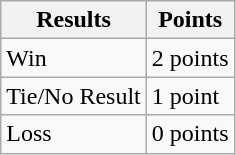<table class="wikitable">
<tr>
<th>Results</th>
<th>Points</th>
</tr>
<tr>
<td>Win</td>
<td>2 points</td>
</tr>
<tr>
<td>Tie/No Result</td>
<td>1 point</td>
</tr>
<tr>
<td>Loss</td>
<td>0 points</td>
</tr>
</table>
